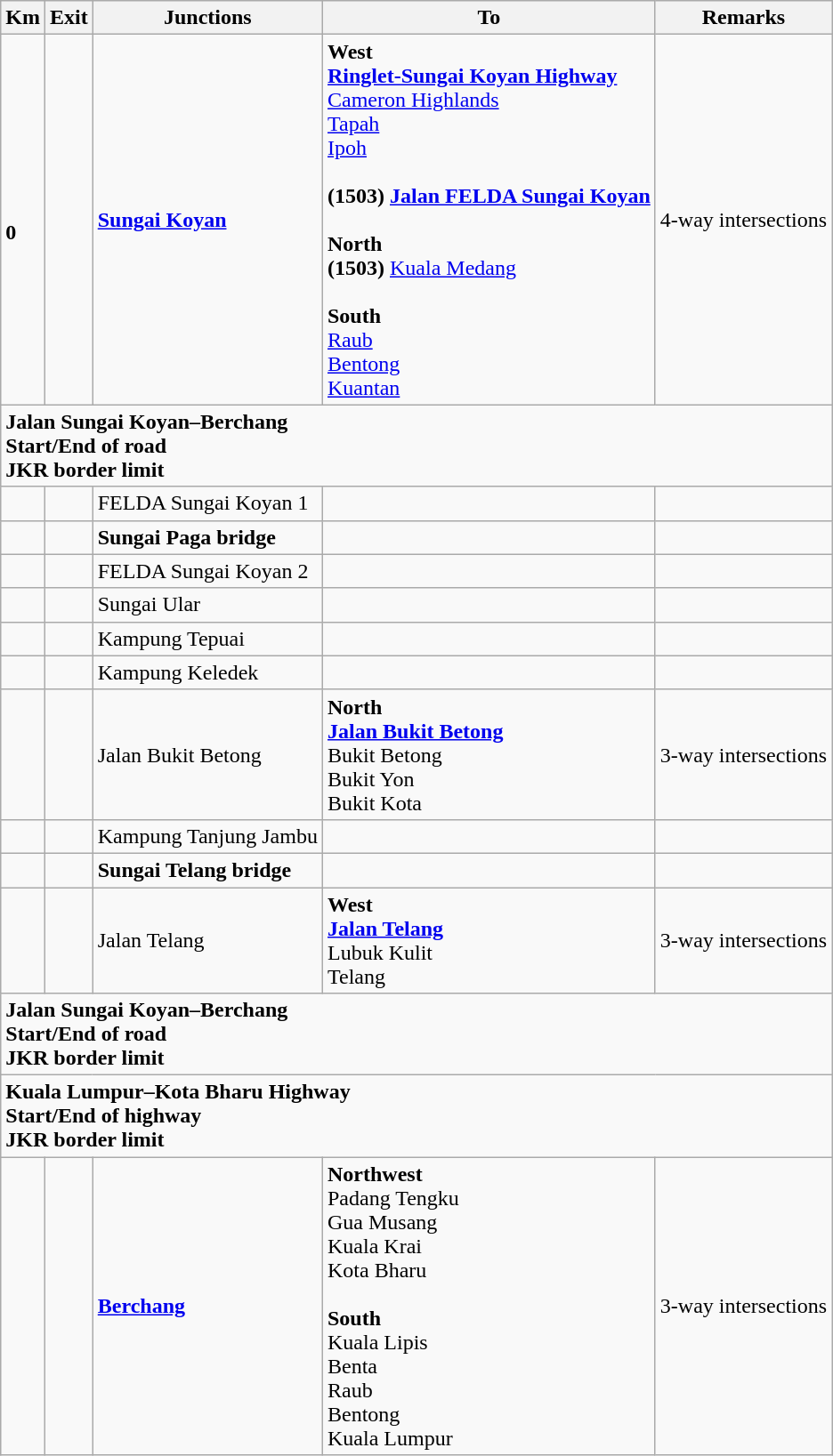<table class="wikitable">
<tr>
<th>Km</th>
<th>Exit</th>
<th>Junctions</th>
<th>To</th>
<th>Remarks</th>
</tr>
<tr>
<td><br><strong>0</strong></td>
<td></td>
<td><strong><a href='#'>Sungai Koyan</a></strong></td>
<td><strong>West</strong><br> <strong><a href='#'>Ringlet-Sungai Koyan Highway</a></strong><br> <a href='#'>Cameron Highlands</a><br> <a href='#'>Tapah</a><br> <a href='#'>Ipoh</a><br><br> <strong>(1503)</strong> <strong><a href='#'>Jalan FELDA Sungai Koyan</a></strong><br><br><strong>North</strong><br> <strong>(1503)</strong> <a href='#'>Kuala Medang</a><br><br><strong>South</strong><br> <a href='#'>Raub</a><br> <a href='#'>Bentong</a><br>   <a href='#'>Kuantan</a></td>
<td>4-way intersections</td>
</tr>
<tr>
<td style="width:600px" colspan="6" style="text-align:center; background:blue;"><strong><span> Jalan Sungai Koyan–Berchang<br>Start/End of road<br>JKR border limit</span></strong></td>
</tr>
<tr>
<td></td>
<td></td>
<td>FELDA Sungai Koyan 1</td>
<td></td>
<td></td>
</tr>
<tr>
<td></td>
<td></td>
<td><strong>Sungai Paga bridge</strong></td>
<td></td>
<td></td>
</tr>
<tr>
<td></td>
<td></td>
<td>FELDA Sungai Koyan 2</td>
<td></td>
<td></td>
</tr>
<tr>
<td></td>
<td></td>
<td>Sungai Ular</td>
<td></td>
<td></td>
</tr>
<tr>
<td></td>
<td></td>
<td>Kampung Tepuai</td>
<td></td>
<td></td>
</tr>
<tr>
<td></td>
<td></td>
<td>Kampung Keledek</td>
<td></td>
<td></td>
</tr>
<tr>
<td></td>
<td></td>
<td>Jalan Bukit Betong</td>
<td><strong>North</strong><br> <strong><a href='#'>Jalan Bukit Betong</a></strong><br>Bukit Betong<br>Bukit Yon<br>Bukit Kota</td>
<td>3-way intersections</td>
</tr>
<tr>
<td></td>
<td></td>
<td>Kampung Tanjung Jambu</td>
<td></td>
<td></td>
</tr>
<tr>
<td></td>
<td></td>
<td><strong>Sungai Telang bridge</strong></td>
<td></td>
<td></td>
</tr>
<tr>
<td></td>
<td></td>
<td>Jalan Telang</td>
<td><strong>West</strong><br> <strong><a href='#'>Jalan Telang</a></strong><br>Lubuk Kulit<br>Telang</td>
<td>3-way intersections</td>
</tr>
<tr>
<td style="width:600px" colspan="6" style="text-align:center; background:blue;"><strong><span> Jalan Sungai Koyan–Berchang<br>Start/End of road<br>JKR border limit</span></strong></td>
</tr>
<tr>
<td style="width:600px" colspan="6" style="text-align:center; background:blue;"><strong><span> Kuala Lumpur–Kota Bharu Highway<br>Start/End of highway<br>JKR border limit</span></strong></td>
</tr>
<tr>
<td></td>
<td></td>
<td><strong><a href='#'>Berchang</a></strong></td>
<td><strong>Northwest</strong><br> Padang Tengku<br> Gua Musang<br> Kuala Krai<br> Kota Bharu<br><br><strong>South</strong><br> Kuala Lipis<br> Benta<br> Raub<br> Bentong<br>   Kuala Lumpur</td>
<td>3-way intersections</td>
</tr>
</table>
